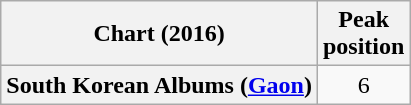<table class="wikitable plainrowheaders" style="text-align:center;">
<tr>
<th>Chart (2016)</th>
<th>Peak<br>position</th>
</tr>
<tr>
<th scope="row">South Korean Albums (<a href='#'>Gaon</a>)</th>
<td>6</td>
</tr>
</table>
